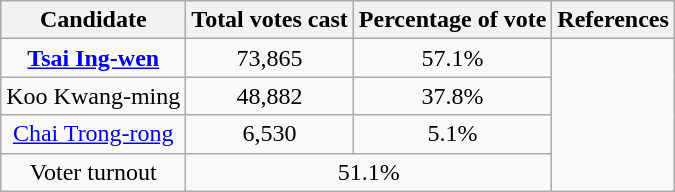<table class="wikitable" style="text-align:center">
<tr>
<th>Candidate</th>
<th>Total votes cast</th>
<th>Percentage of vote</th>
<th>References</th>
</tr>
<tr>
<td><strong><a href='#'>Tsai Ing-wen</a></strong></td>
<td>73,865</td>
<td>57.1%</td>
<td rowspan="4"></td>
</tr>
<tr>
<td>Koo Kwang-ming</td>
<td>48,882</td>
<td>37.8%</td>
</tr>
<tr>
<td><a href='#'>Chai Trong-rong</a></td>
<td>6,530</td>
<td>5.1%</td>
</tr>
<tr>
<td>Voter turnout</td>
<td colspan="2">51.1%</td>
</tr>
</table>
